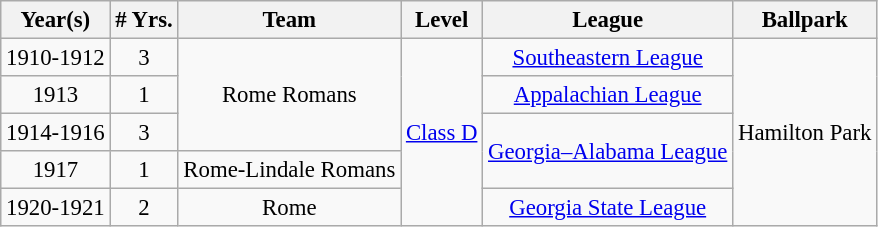<table class="wikitable" style="text-align:center; font-size: 95%;">
<tr>
<th>Year(s)</th>
<th># Yrs.</th>
<th>Team</th>
<th>Level</th>
<th>League</th>
<th>Ballpark</th>
</tr>
<tr>
<td>1910-1912</td>
<td>3</td>
<td rowspan=3>Rome Romans</td>
<td rowspan=5><a href='#'>Class D</a></td>
<td><a href='#'>Southeastern League</a></td>
<td rowspan=5>Hamilton Park</td>
</tr>
<tr>
<td>1913</td>
<td>1</td>
<td><a href='#'>Appalachian League</a></td>
</tr>
<tr>
<td>1914-1916</td>
<td>3</td>
<td rowspan=2><a href='#'>Georgia–Alabama League</a></td>
</tr>
<tr>
<td>1917</td>
<td>1</td>
<td>Rome-Lindale Romans</td>
</tr>
<tr>
<td>1920-1921</td>
<td>2</td>
<td>Rome</td>
<td><a href='#'>Georgia State League</a></td>
</tr>
</table>
